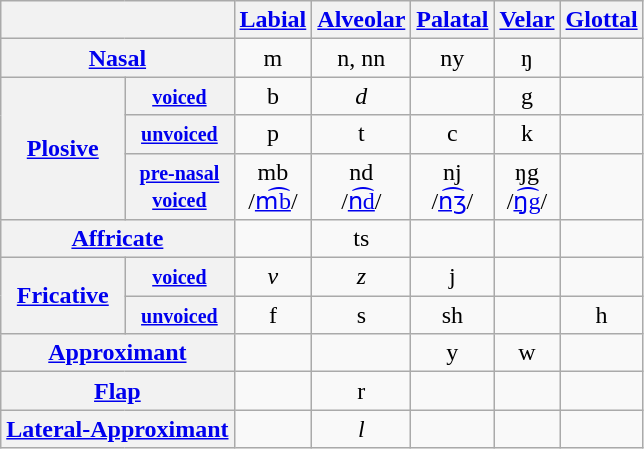<table class="wikitable" style="margin:autmargin:auto;">
<tr>
<th colspan="2"></th>
<th><a href='#'>Labial</a></th>
<th><a href='#'>Alveolar</a></th>
<th><a href='#'>Palatal</a></th>
<th><a href='#'>Velar</a></th>
<th><a href='#'>Glottal</a></th>
</tr>
<tr style="text-align:center;">
<th colspan="2"><a href='#'>Nasal</a></th>
<td>m<br></td>
<td>n, nn <br></td>
<td>ny<br></td>
<td>ŋ<br></td>
<td></td>
</tr>
<tr style="text-align:center;">
<th rowspan="3"><a href='#'>Plosive</a></th>
<th><small><a href='#'>voiced</a></small></th>
<td>b<br></td>
<td><em>d</em><br></td>
<td></td>
<td>g<br></td>
<td></td>
</tr>
<tr style="text-align:center;">
<th><small><a href='#'>unvoiced</a></small></th>
<td>p<br></td>
<td>t<br></td>
<td>c<br></td>
<td>k<br></td>
<td></td>
</tr>
<tr style="text-align:center;">
<th><small><a href='#'>pre-nasal</a></small><br><small><a href='#'>voiced</a></small></th>
<td>mb<br>/<a href='#'>m͡b</a>/</td>
<td>nd<br>/<a href='#'>n͡d</a>/</td>
<td>nj<br>/<a href='#'>n͡ʒ</a>/</td>
<td>ŋg<br>/<a href='#'>ŋ͡g</a>/</td>
<td></td>
</tr>
<tr style="text-align:center;">
<th colspan="2"><a href='#'>Affricate</a></th>
<td></td>
<td>ts<br></td>
<td></td>
<td></td>
<td></td>
</tr>
<tr style="text-align:center;">
<th rowspan="2"><a href='#'>Fricative</a></th>
<th><small><a href='#'>voiced</a></small></th>
<td><em>v</em><br></td>
<td><em>z</em><br></td>
<td>j<br></td>
<td></td>
<td></td>
</tr>
<tr style="text-align:center;">
<th><small><a href='#'>unvoiced</a></small></th>
<td>f<br></td>
<td>s<br></td>
<td>sh<br></td>
<td></td>
<td>h<br></td>
</tr>
<tr style="text-align:center;">
<th colspan="2"><a href='#'>Approximant</a></th>
<td></td>
<td></td>
<td>y<br></td>
<td>w<br></td>
<td></td>
</tr>
<tr style="text-align:center;">
<th colspan="2"><a href='#'>Flap</a></th>
<td></td>
<td>r<br></td>
<td></td>
<td></td>
<td></td>
</tr>
<tr style="text-align:center;">
<th colspan="2"><a href='#'>Lateral-Approximant</a></th>
<td></td>
<td><em>l</em><br></td>
<td></td>
<td></td>
<td></td>
</tr>
</table>
